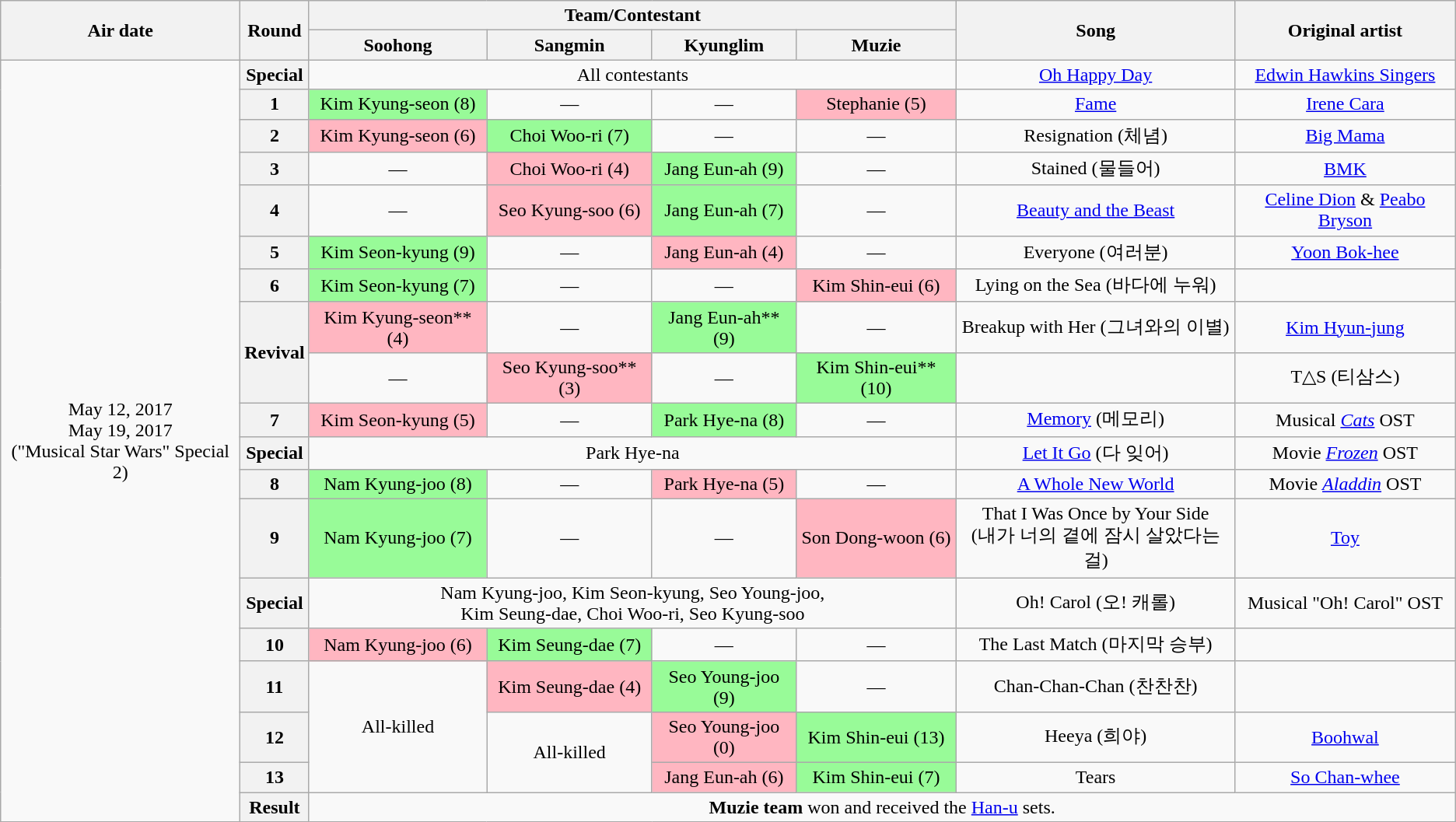<table class="wikitable" style="text-align:center;">
<tr>
<th rowspan=2>Air date</th>
<th rowspan=2>Round</th>
<th colspan=4>Team/Contestant</th>
<th rowspan=2>Song</th>
<th rowspan=2>Original artist</th>
</tr>
<tr>
<th>Soohong</th>
<th>Sangmin</th>
<th>Kyunglim</th>
<th>Muzie</th>
</tr>
<tr>
<td rowspan=19>May 12, 2017<br>May 19, 2017<br>("Musical Star Wars" Special 2)<br></td>
<th>Special</th>
<td colspan=4>All contestants</td>
<td><a href='#'>Oh Happy Day</a></td>
<td><a href='#'>Edwin Hawkins Singers</a></td>
</tr>
<tr>
<th>1</th>
<td bgcolor=palegreen>Kim Kyung-seon (8)</td>
<td>—</td>
<td>—</td>
<td bgcolor=lightpink>Stephanie (5)</td>
<td><a href='#'>Fame</a></td>
<td><a href='#'>Irene Cara</a></td>
</tr>
<tr>
<th>2</th>
<td bgcolor=lightpink>Kim Kyung-seon (6)</td>
<td bgcolor=palegreen>Choi Woo-ri (7)</td>
<td>—</td>
<td>—</td>
<td>Resignation (체념)</td>
<td><a href='#'>Big Mama</a></td>
</tr>
<tr>
<th>3</th>
<td>—</td>
<td bgcolor=lightpink>Choi Woo-ri (4)</td>
<td bgcolor=palegreen>Jang Eun-ah (9)</td>
<td>—</td>
<td>Stained (물들어)</td>
<td><a href='#'>BMK</a></td>
</tr>
<tr>
<th>4</th>
<td>—</td>
<td bgcolor=lightpink>Seo Kyung-soo (6)</td>
<td bgcolor=palegreen>Jang Eun-ah (7)</td>
<td>—</td>
<td><a href='#'>Beauty and the Beast</a></td>
<td><a href='#'>Celine Dion</a> & <a href='#'>Peabo Bryson</a></td>
</tr>
<tr>
<th>5</th>
<td bgcolor=palegreen>Kim Seon-kyung (9)</td>
<td>—</td>
<td bgcolor=lightpink>Jang Eun-ah (4)</td>
<td>—</td>
<td>Everyone (여러분)</td>
<td><a href='#'>Yoon Bok-hee</a></td>
</tr>
<tr>
<th>6</th>
<td bgcolor=palegreen>Kim Seon-kyung (7)</td>
<td>—</td>
<td>—</td>
<td bgcolor=lightpink>Kim Shin-eui (6)</td>
<td>Lying on the Sea (바다에 누워)</td>
<td></td>
</tr>
<tr>
<th rowspan=2>Revival</th>
<td bgcolor=lightpink>Kim Kyung-seon** (4)</td>
<td>—</td>
<td bgcolor=palegreen>Jang Eun-ah** (9)</td>
<td>—</td>
<td>Breakup with Her (그녀와의 이별)</td>
<td><a href='#'>Kim Hyun-jung</a></td>
</tr>
<tr>
<td>—</td>
<td bgcolor=lightpink>Seo Kyung-soo** (3)</td>
<td>—</td>
<td bgcolor=palegreen>Kim Shin-eui** (10)</td>
<td></td>
<td>T△S (티삼스)</td>
</tr>
<tr>
<th>7</th>
<td bgcolor=lightpink>Kim Seon-kyung (5)</td>
<td>—</td>
<td bgcolor=palegreen>Park Hye-na (8)</td>
<td>—</td>
<td><a href='#'>Memory</a>  (메모리)</td>
<td>Musical <em><a href='#'>Cats</a></em> OST</td>
</tr>
<tr>
<th>Special</th>
<td colspan=4>Park Hye-na</td>
<td><a href='#'>Let It Go</a>  (다 잊어)</td>
<td>Movie <em><a href='#'>Frozen</a></em> OST</td>
</tr>
<tr>
<th>8</th>
<td bgcolor=palegreen>Nam Kyung-joo (8)</td>
<td>—</td>
<td bgcolor=lightpink>Park Hye-na (5)</td>
<td>—</td>
<td><a href='#'>A Whole New World</a></td>
<td>Movie <em><a href='#'>Aladdin</a></em> OST</td>
</tr>
<tr>
<th>9</th>
<td bgcolor=palegreen>Nam Kyung-joo (7)</td>
<td>—</td>
<td>—</td>
<td bgcolor=lightpink>Son Dong-woon (6)</td>
<td>That I Was Once by Your Side<br>(내가 너의 곁에 잠시 살았다는 걸)</td>
<td><a href='#'>Toy</a></td>
</tr>
<tr>
<th>Special</th>
<td colspan=4>Nam Kyung-joo, Kim Seon-kyung, Seo Young-joo,<br>Kim Seung-dae, Choi Woo-ri, Seo Kyung-soo</td>
<td>Oh! Carol (오! 캐롤)</td>
<td>Musical "Oh! Carol" OST</td>
</tr>
<tr>
<th>10</th>
<td bgcolor=lightpink>Nam Kyung-joo (6)</td>
<td bgcolor=palegreen>Kim Seung-dae (7)</td>
<td>—</td>
<td>—</td>
<td>The Last Match (마지막 승부)<br></td>
<td></td>
</tr>
<tr>
<th>11</th>
<td rowspan=3>All-killed</td>
<td bgcolor=lightpink>Kim Seung-dae (4)</td>
<td bgcolor=palegreen>Seo Young-joo (9)</td>
<td>—</td>
<td>Chan-Chan-Chan (찬찬찬)</td>
<td></td>
</tr>
<tr>
<th>12</th>
<td rowspan=2>All-killed</td>
<td bgcolor=lightpink>Seo Young-joo (0)</td>
<td bgcolor=palegreen>Kim Shin-eui (13)</td>
<td>Heeya (희야)</td>
<td><a href='#'>Boohwal</a><br></td>
</tr>
<tr>
<th>13</th>
<td bgcolor=lightpink>Jang Eun-ah (6)</td>
<td bgcolor=palegreen>Kim Shin-eui (7)</td>
<td>Tears</td>
<td><a href='#'>So Chan-whee</a></td>
</tr>
<tr>
<th>Result</th>
<td colspan=6><strong>Muzie team</strong> won and received the <a href='#'>Han-u</a> sets.</td>
</tr>
</table>
